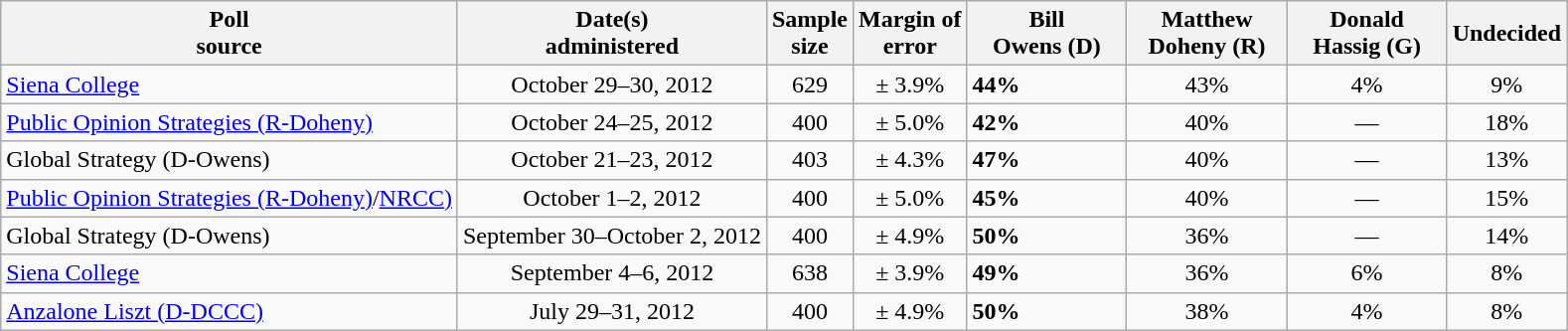<table class="wikitable">
<tr>
<th>Poll<br>source</th>
<th>Date(s)<br>administered</th>
<th>Sample<br>size</th>
<th>Margin of<br>error</th>
<th style="width:100px;">Bill<br>Owens (D)</th>
<th style="width:100px;">Matthew<br>Doheny (R)</th>
<th style="width:100px;">Donald<br>Hassig (G)</th>
<th>Undecided</th>
</tr>
<tr>
<td><a href='#'>Siena College</a></td>
<td align=center>October 29–30, 2012</td>
<td align=center>629</td>
<td align=center>± 3.9%</td>
<td><strong>44%</strong></td>
<td align=center>43%</td>
<td align=center>4%</td>
<td align=center>9%</td>
</tr>
<tr>
<td><a href='#'>Public Opinion Strategies (R-Doheny)</a></td>
<td align=center>October 24–25, 2012</td>
<td align=center>400</td>
<td align=center>± 5.0%</td>
<td><strong>42%</strong></td>
<td align=center>40%</td>
<td align=center>—</td>
<td align=center>18%</td>
</tr>
<tr>
<td>Global Strategy (D-Owens)</td>
<td align=center>October 21–23, 2012</td>
<td align=center>403</td>
<td align=center>± 4.3%</td>
<td><strong>47%</strong></td>
<td align=center>40%</td>
<td align=center>—</td>
<td align=center>13%</td>
</tr>
<tr>
<td><a href='#'>Public Opinion Strategies (R-Doheny)</a>/<a href='#'>NRCC)</a></td>
<td align=center>October 1–2, 2012</td>
<td align=center>400</td>
<td align=center>± 5.0%</td>
<td><strong>45%</strong></td>
<td align=center>40%</td>
<td align=center>—</td>
<td align=center>15%</td>
</tr>
<tr>
<td>Global Strategy (D-Owens)</td>
<td align=center>September 30–October 2, 2012</td>
<td align=center>400</td>
<td align=center>± 4.9%</td>
<td><strong>50%</strong></td>
<td align=center>36%</td>
<td align=center>—</td>
<td align=center>14%</td>
</tr>
<tr>
<td><a href='#'>Siena College</a></td>
<td align=center>September 4–6, 2012</td>
<td align=center>638</td>
<td align=center>± 3.9%</td>
<td><strong>49%</strong></td>
<td align=center>36%</td>
<td align=center>6%</td>
<td align=center>8%</td>
</tr>
<tr>
<td><a href='#'>Anzalone Liszt (D-DCCC)</a></td>
<td align=center>July 29–31, 2012</td>
<td align=center>400</td>
<td align=center>± 4.9%</td>
<td><strong>50%</strong></td>
<td align=center>38%</td>
<td align=center>4%</td>
<td align=center>8%</td>
</tr>
</table>
